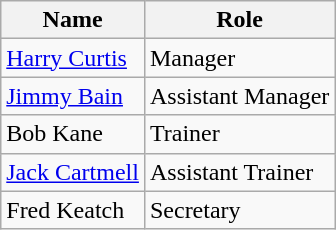<table class="wikitable">
<tr>
<th>Name</th>
<th>Role</th>
</tr>
<tr>
<td> <a href='#'>Harry Curtis</a></td>
<td>Manager</td>
</tr>
<tr>
<td> <a href='#'>Jimmy Bain</a></td>
<td>Assistant Manager</td>
</tr>
<tr>
<td> Bob Kane</td>
<td>Trainer</td>
</tr>
<tr>
<td> <a href='#'>Jack Cartmell</a></td>
<td>Assistant Trainer</td>
</tr>
<tr>
<td> Fred Keatch</td>
<td>Secretary</td>
</tr>
</table>
